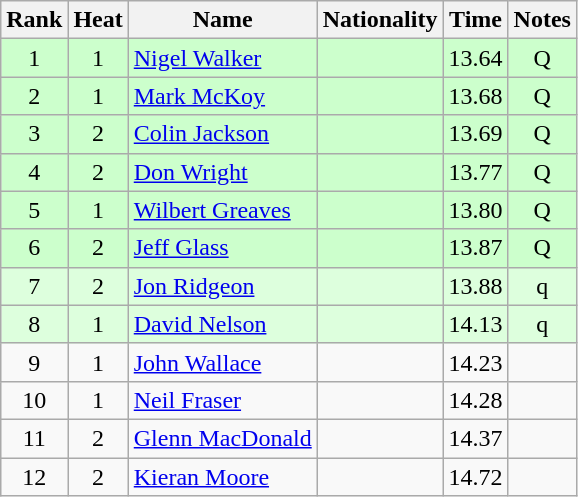<table class="wikitable sortable" style="text-align:center">
<tr>
<th>Rank</th>
<th>Heat</th>
<th>Name</th>
<th>Nationality</th>
<th>Time</th>
<th>Notes</th>
</tr>
<tr bgcolor=ccffcc>
<td>1</td>
<td>1</td>
<td align=left><a href='#'>Nigel Walker</a></td>
<td align=left></td>
<td>13.64</td>
<td>Q</td>
</tr>
<tr bgcolor=ccffcc>
<td>2</td>
<td>1</td>
<td align=left><a href='#'>Mark McKoy</a></td>
<td align=left></td>
<td>13.68</td>
<td>Q</td>
</tr>
<tr bgcolor=ccffcc>
<td>3</td>
<td>2</td>
<td align=left><a href='#'>Colin Jackson</a></td>
<td align=left></td>
<td>13.69</td>
<td>Q</td>
</tr>
<tr bgcolor=ccffcc>
<td>4</td>
<td>2</td>
<td align=left><a href='#'>Don Wright</a></td>
<td align=left></td>
<td>13.77</td>
<td>Q</td>
</tr>
<tr bgcolor=ccffcc>
<td>5</td>
<td>1</td>
<td align=left><a href='#'>Wilbert Greaves</a></td>
<td align=left></td>
<td>13.80</td>
<td>Q</td>
</tr>
<tr bgcolor=ccffcc>
<td>6</td>
<td>2</td>
<td align=left><a href='#'>Jeff Glass</a></td>
<td align=left></td>
<td>13.87</td>
<td>Q</td>
</tr>
<tr bgcolor=ddffdd>
<td>7</td>
<td>2</td>
<td align=left><a href='#'>Jon Ridgeon</a></td>
<td align=left></td>
<td>13.88</td>
<td>q</td>
</tr>
<tr bgcolor=ddffdd>
<td>8</td>
<td>1</td>
<td align=left><a href='#'>David Nelson</a></td>
<td align=left></td>
<td>14.13</td>
<td>q</td>
</tr>
<tr>
<td>9</td>
<td>1</td>
<td align=left><a href='#'>John Wallace</a></td>
<td align=left></td>
<td>14.23</td>
<td></td>
</tr>
<tr>
<td>10</td>
<td>1</td>
<td align=left><a href='#'>Neil Fraser</a></td>
<td align=left></td>
<td>14.28</td>
<td></td>
</tr>
<tr>
<td>11</td>
<td>2</td>
<td align=left><a href='#'>Glenn MacDonald</a></td>
<td align=left></td>
<td>14.37</td>
<td></td>
</tr>
<tr>
<td>12</td>
<td>2</td>
<td align=left><a href='#'>Kieran Moore</a></td>
<td align=left></td>
<td>14.72</td>
<td></td>
</tr>
</table>
